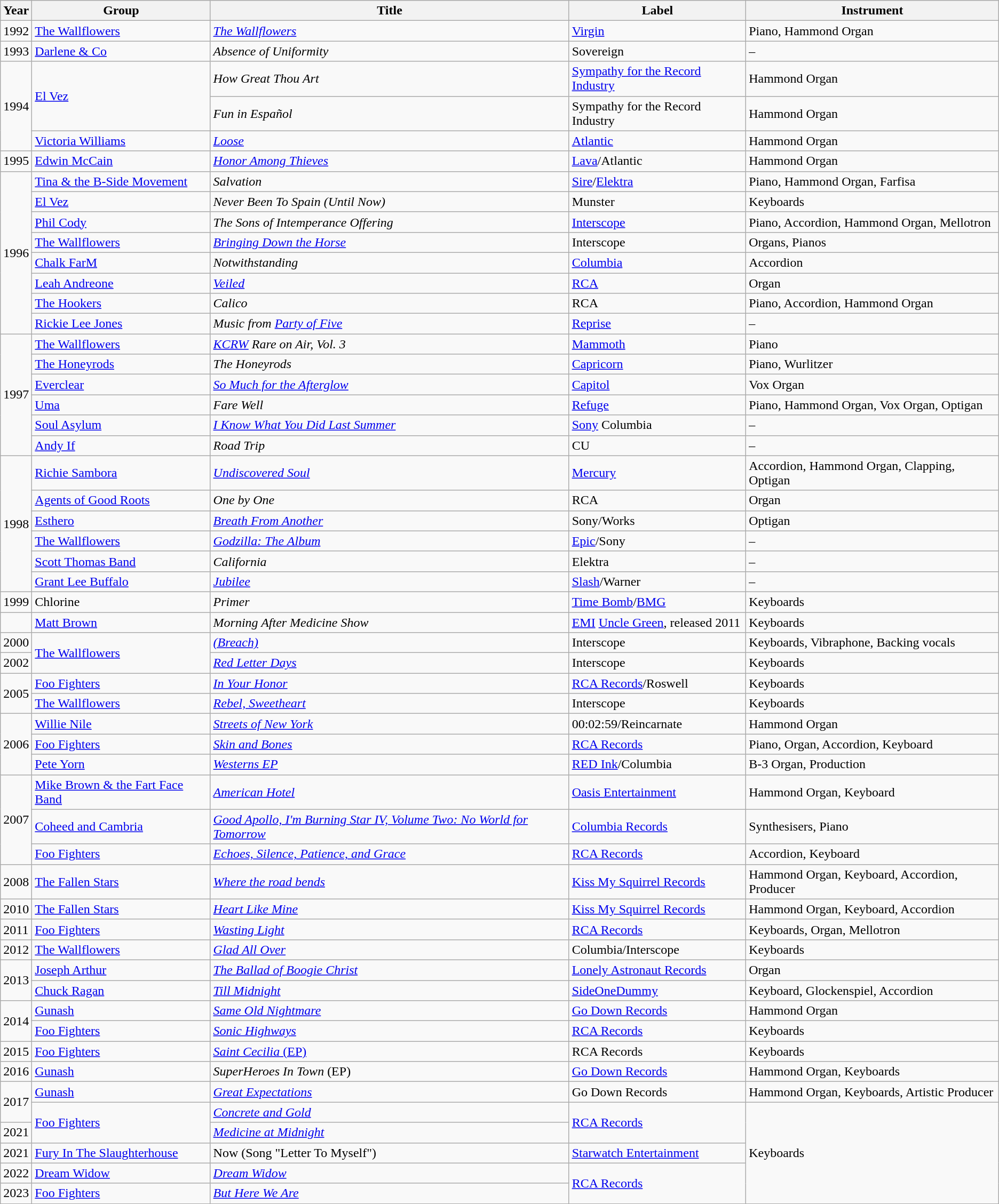<table class="wikitable">
<tr>
<th>Year</th>
<th>Group</th>
<th>Title</th>
<th>Label</th>
<th>Instrument</th>
</tr>
<tr>
<td>1992</td>
<td><a href='#'>The Wallflowers</a></td>
<td><em><a href='#'>The Wallflowers</a></em></td>
<td><a href='#'>Virgin</a></td>
<td>Piano, Hammond Organ</td>
</tr>
<tr>
<td>1993</td>
<td><a href='#'>Darlene & Co</a></td>
<td><em>Absence of Uniformity</em></td>
<td>Sovereign</td>
<td>–</td>
</tr>
<tr>
<td rowspan="3">1994</td>
<td rowspan="2"><a href='#'>El Vez</a></td>
<td><em>How Great Thou Art</em></td>
<td><a href='#'>Sympathy for the Record Industry</a></td>
<td>Hammond Organ</td>
</tr>
<tr>
<td><em>Fun in Español</em></td>
<td>Sympathy for the Record Industry</td>
<td>Hammond Organ</td>
</tr>
<tr>
<td><a href='#'>Victoria Williams</a></td>
<td><em><a href='#'>Loose</a></em></td>
<td><a href='#'>Atlantic</a></td>
<td>Hammond Organ</td>
</tr>
<tr>
<td>1995</td>
<td><a href='#'>Edwin McCain</a></td>
<td><em><a href='#'>Honor Among Thieves</a></em></td>
<td><a href='#'>Lava</a>/Atlantic</td>
<td>Hammond Organ</td>
</tr>
<tr>
<td rowspan="8">1996</td>
<td><a href='#'>Tina & the B-Side Movement</a></td>
<td><em>Salvation</em></td>
<td><a href='#'>Sire</a>/<a href='#'>Elektra</a></td>
<td>Piano, Hammond Organ, Farfisa</td>
</tr>
<tr>
<td><a href='#'>El Vez</a></td>
<td><em>Never Been To Spain (Until Now)</em></td>
<td>Munster</td>
<td>Keyboards</td>
</tr>
<tr>
<td><a href='#'>Phil Cody</a></td>
<td><em>The Sons of Intemperance Offering</em></td>
<td><a href='#'>Interscope</a></td>
<td>Piano, Accordion, Hammond Organ, Mellotron</td>
</tr>
<tr>
<td><a href='#'>The Wallflowers</a></td>
<td><em><a href='#'>Bringing Down the Horse</a></em></td>
<td>Interscope</td>
<td>Organs, Pianos</td>
</tr>
<tr>
<td><a href='#'>Chalk FarM</a></td>
<td><em>Notwithstanding</em></td>
<td><a href='#'>Columbia</a></td>
<td>Accordion</td>
</tr>
<tr>
<td><a href='#'>Leah Andreone</a></td>
<td><em><a href='#'>Veiled</a></em></td>
<td><a href='#'>RCA</a></td>
<td>Organ</td>
</tr>
<tr>
<td><a href='#'>The Hookers</a></td>
<td><em>Calico</em></td>
<td>RCA</td>
<td>Piano, Accordion, Hammond Organ</td>
</tr>
<tr>
<td><a href='#'>Rickie Lee Jones</a></td>
<td><em>Music from <a href='#'>Party of Five</a></em></td>
<td><a href='#'>Reprise</a></td>
<td>–</td>
</tr>
<tr>
<td rowspan="6">1997</td>
<td><a href='#'>The Wallflowers</a></td>
<td><em><a href='#'>KCRW</a> Rare on Air, Vol. 3</em></td>
<td><a href='#'>Mammoth</a></td>
<td>Piano</td>
</tr>
<tr>
<td><a href='#'>The Honeyrods</a></td>
<td><em>The Honeyrods</em></td>
<td><a href='#'>Capricorn</a></td>
<td>Piano, Wurlitzer</td>
</tr>
<tr>
<td><a href='#'>Everclear</a></td>
<td><em><a href='#'>So Much for the Afterglow</a></em></td>
<td><a href='#'>Capitol</a></td>
<td>Vox Organ</td>
</tr>
<tr>
<td><a href='#'>Uma</a></td>
<td><em>Fare Well</em></td>
<td><a href='#'>Refuge</a></td>
<td>Piano, Hammond Organ, Vox Organ, Optigan</td>
</tr>
<tr>
<td><a href='#'>Soul Asylum</a></td>
<td><em><a href='#'>I Know What You Did Last Summer</a></em></td>
<td><a href='#'>Sony</a> Columbia</td>
<td>–</td>
</tr>
<tr>
<td><a href='#'>Andy If</a></td>
<td><em>Road Trip</em></td>
<td>CU</td>
<td>–</td>
</tr>
<tr>
<td rowspan="6">1998</td>
<td><a href='#'>Richie Sambora</a></td>
<td><em><a href='#'>Undiscovered Soul</a></em></td>
<td><a href='#'>Mercury</a></td>
<td>Accordion, Hammond Organ, Clapping, Optigan</td>
</tr>
<tr>
<td><a href='#'>Agents of Good Roots</a></td>
<td><em>One by One</em></td>
<td>RCA</td>
<td>Organ</td>
</tr>
<tr>
<td><a href='#'>Esthero</a></td>
<td><em><a href='#'>Breath From Another</a></em></td>
<td>Sony/Works</td>
<td>Optigan</td>
</tr>
<tr>
<td><a href='#'>The Wallflowers</a></td>
<td><em><a href='#'>Godzilla: The Album</a></em></td>
<td><a href='#'>Epic</a>/Sony</td>
<td>–</td>
</tr>
<tr>
<td><a href='#'>Scott Thomas Band</a></td>
<td><em>California</em></td>
<td>Elektra</td>
<td>–</td>
</tr>
<tr>
<td><a href='#'>Grant Lee Buffalo</a></td>
<td><em><a href='#'>Jubilee</a></em></td>
<td><a href='#'>Slash</a>/Warner</td>
<td>–</td>
</tr>
<tr>
<td>1999</td>
<td>Chlorine</td>
<td><em>Primer</em></td>
<td><a href='#'>Time Bomb</a>/<a href='#'>BMG</a></td>
<td>Keyboards</td>
</tr>
<tr>
<td></td>
<td><a href='#'>Matt Brown</a></td>
<td><em>Morning After Medicine Show</em></td>
<td><a href='#'>EMI</a> <a href='#'>Uncle Green</a>, released 2011</td>
<td>Keyboards</td>
</tr>
<tr>
<td>2000</td>
<td rowspan="2"><a href='#'>The Wallflowers</a></td>
<td><em><a href='#'>(Breach)</a></em></td>
<td>Interscope</td>
<td>Keyboards, Vibraphone, Backing vocals</td>
</tr>
<tr>
<td>2002</td>
<td><em><a href='#'>Red Letter Days</a></em></td>
<td>Interscope</td>
<td>Keyboards</td>
</tr>
<tr>
<td rowspan="2">2005</td>
<td><a href='#'>Foo Fighters</a></td>
<td><em><a href='#'>In Your Honor</a></em></td>
<td><a href='#'>RCA Records</a>/Roswell</td>
<td>Keyboards</td>
</tr>
<tr>
<td><a href='#'>The Wallflowers</a></td>
<td><em><a href='#'>Rebel, Sweetheart</a></em></td>
<td>Interscope</td>
<td>Keyboards</td>
</tr>
<tr>
<td rowspan="3">2006</td>
<td><a href='#'>Willie Nile</a></td>
<td><em><a href='#'>Streets of New York</a></em></td>
<td>00:02:59/Reincarnate</td>
<td>Hammond Organ</td>
</tr>
<tr>
<td><a href='#'>Foo Fighters</a></td>
<td><em><a href='#'>Skin and Bones</a></em></td>
<td><a href='#'>RCA Records</a></td>
<td>Piano, Organ, Accordion, Keyboard</td>
</tr>
<tr>
<td><a href='#'>Pete Yorn</a></td>
<td><em><a href='#'>Westerns EP</a></em></td>
<td><a href='#'>RED Ink</a>/Columbia</td>
<td>B-3 Organ, Production</td>
</tr>
<tr>
<td rowspan="3">2007</td>
<td><a href='#'>Mike Brown & the Fart Face Band</a></td>
<td><em><a href='#'>American Hotel</a></em></td>
<td><a href='#'>Oasis Entertainment</a></td>
<td>Hammond Organ, Keyboard</td>
</tr>
<tr>
<td><a href='#'>Coheed and Cambria</a></td>
<td><em><a href='#'>Good Apollo, I'm Burning Star IV, Volume Two: No World for Tomorrow</a></em></td>
<td><a href='#'>Columbia Records</a></td>
<td>Synthesisers, Piano</td>
</tr>
<tr>
<td><a href='#'>Foo Fighters</a></td>
<td><em><a href='#'>Echoes, Silence, Patience, and Grace</a></em></td>
<td><a href='#'>RCA Records</a></td>
<td>Accordion, Keyboard</td>
</tr>
<tr>
<td>2008</td>
<td><a href='#'>The Fallen Stars</a></td>
<td><em><a href='#'>Where the road bends</a></em></td>
<td><a href='#'>Kiss My Squirrel Records</a></td>
<td>Hammond Organ, Keyboard, Accordion, Producer</td>
</tr>
<tr>
<td>2010</td>
<td><a href='#'>The Fallen Stars</a></td>
<td><em><a href='#'>Heart Like Mine</a></em></td>
<td><a href='#'>Kiss My Squirrel Records</a></td>
<td>Hammond Organ, Keyboard, Accordion</td>
</tr>
<tr>
<td>2011</td>
<td><a href='#'>Foo Fighters</a></td>
<td><em><a href='#'>Wasting Light</a></em></td>
<td><a href='#'>RCA Records</a></td>
<td>Keyboards, Organ, Mellotron</td>
</tr>
<tr>
<td>2012</td>
<td><a href='#'>The Wallflowers</a></td>
<td><em><a href='#'>Glad All Over</a></em></td>
<td>Columbia/Interscope</td>
<td>Keyboards</td>
</tr>
<tr>
<td rowspan="2">2013</td>
<td><a href='#'>Joseph Arthur</a></td>
<td><em><a href='#'>The Ballad of Boogie Christ</a></em></td>
<td><a href='#'>Lonely Astronaut Records</a></td>
<td>Organ</td>
</tr>
<tr>
<td><a href='#'>Chuck Ragan</a></td>
<td><em><a href='#'>Till Midnight</a></em></td>
<td><a href='#'>SideOneDummy</a></td>
<td>Keyboard, Glockenspiel, Accordion</td>
</tr>
<tr>
<td rowspan="2">2014</td>
<td><a href='#'>Gunash</a></td>
<td><em><a href='#'>Same Old Nightmare</a></em></td>
<td><a href='#'>Go Down Records</a></td>
<td>Hammond Organ</td>
</tr>
<tr>
<td><a href='#'>Foo Fighters</a></td>
<td><em><a href='#'>Sonic Highways</a></em></td>
<td><a href='#'>RCA Records</a></td>
<td>Keyboards</td>
</tr>
<tr>
<td rowspan=>2015</td>
<td><a href='#'>Foo Fighters</a></td>
<td><a href='#'><em>Saint Cecilia</em> (EP)</a></td>
<td>RCA Records</td>
<td>Keyboards</td>
</tr>
<tr>
<td rowspan=>2016</td>
<td><a href='#'>Gunash</a></td>
<td><em>SuperHeroes In Town</em> (EP)</td>
<td><a href='#'>Go Down Records</a></td>
<td>Hammond Organ, Keyboards</td>
</tr>
<tr>
<td rowspan="2">2017</td>
<td><a href='#'>Gunash</a></td>
<td><em><a href='#'>Great Expectations</a></em></td>
<td>Go Down Records</td>
<td>Hammond Organ, Keyboards, Artistic Producer</td>
</tr>
<tr>
<td rowspan="2"><a href='#'>Foo Fighters</a></td>
<td><em><a href='#'>Concrete and Gold</a></em></td>
<td rowspan="2"><a href='#'>RCA Records</a></td>
<td rowspan="5">Keyboards</td>
</tr>
<tr>
<td rowspan=>2021</td>
<td><em><a href='#'>Medicine at Midnight</a></em></td>
</tr>
<tr>
<td>2021</td>
<td><a href='#'>Fury In The Slaughterhouse</a></td>
<td>Now (Song "Letter To Myself")</td>
<td><a href='#'>Starwatch Entertainment</a></td>
</tr>
<tr>
<td rowspan=>2022</td>
<td><a href='#'>Dream Widow</a></td>
<td><em><a href='#'>Dream Widow</a></em></td>
<td rowspan="2"><a href='#'>RCA Records</a></td>
</tr>
<tr>
<td rowspan=>2023</td>
<td><a href='#'>Foo Fighters</a></td>
<td><em><a href='#'>But Here We Are</a></em></td>
</tr>
</table>
